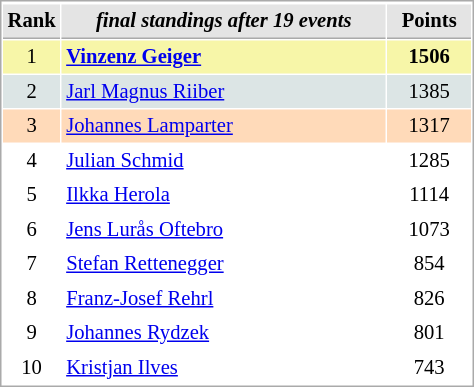<table cellspacing="1" cellpadding="3" style="border:1px solid #AAAAAA;font-size:86%">
<tr style="background-color: #E4E4E4;">
</tr>
<tr style="background-color: #E4E4E4;">
<th style="border-bottom:1px solid #AAAAAA; width: 10px;">Rank</th>
<th style="border-bottom:1px solid #AAAAAA; width: 210px;"><em>final standings after 19 events</em></th>
<th style="border-bottom:1px solid #AAAAAA; width: 50px;">Points</th>
</tr>
<tr style="background:#f7f6a8;">
<td align=center>1</td>
<td> <strong><a href='#'>Vinzenz Geiger</a></strong>  </td>
<td align=center><strong>1506</strong></td>
</tr>
<tr style="background:#dce5e5;">
<td align=center>2</td>
<td> <a href='#'>Jarl Magnus Riiber</a></td>
<td align=center>1385</td>
</tr>
<tr style="background:#ffdab9;">
<td align=center>3</td>
<td> <a href='#'>Johannes Lamparter</a></td>
<td align=center>1317</td>
</tr>
<tr>
<td align=center>4</td>
<td> <a href='#'>Julian Schmid</a></td>
<td align=center>1285</td>
</tr>
<tr>
<td align=center>5</td>
<td> <a href='#'>Ilkka Herola</a></td>
<td align=center>1114</td>
</tr>
<tr>
<td align=center>6</td>
<td> <a href='#'>Jens Lurås Oftebro</a></td>
<td align=center>1073</td>
</tr>
<tr>
<td align=center>7</td>
<td> <a href='#'>Stefan Rettenegger</a></td>
<td align=center>854</td>
</tr>
<tr>
<td align=center>8</td>
<td> <a href='#'>Franz-Josef Rehrl</a></td>
<td align=center>826</td>
</tr>
<tr>
<td align=center>9</td>
<td> <a href='#'>Johannes Rydzek</a></td>
<td align=center>801</td>
</tr>
<tr>
<td align=center>10</td>
<td> <a href='#'>Kristjan Ilves</a></td>
<td align=center>743</td>
</tr>
</table>
